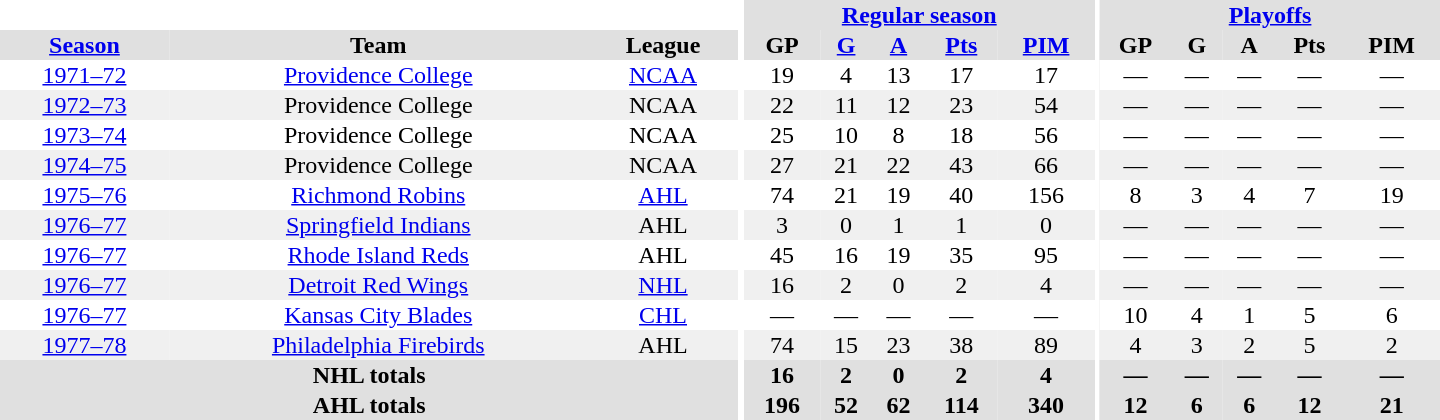<table border="0" cellpadding="1" cellspacing="0" style="text-align:center; width:60em">
<tr bgcolor="#e0e0e0">
<th colspan="3" bgcolor="#ffffff"></th>
<th rowspan="100" bgcolor="#ffffff"></th>
<th colspan="5"><a href='#'>Regular season</a></th>
<th rowspan="100" bgcolor="#ffffff"></th>
<th colspan="5"><a href='#'>Playoffs</a></th>
</tr>
<tr bgcolor="#e0e0e0">
<th><a href='#'>Season</a></th>
<th>Team</th>
<th>League</th>
<th>GP</th>
<th><a href='#'>G</a></th>
<th><a href='#'>A</a></th>
<th><a href='#'>Pts</a></th>
<th><a href='#'>PIM</a></th>
<th>GP</th>
<th>G</th>
<th>A</th>
<th>Pts</th>
<th>PIM</th>
</tr>
<tr>
<td><a href='#'>1971–72</a></td>
<td><a href='#'>Providence College</a></td>
<td><a href='#'>NCAA</a></td>
<td>19</td>
<td>4</td>
<td>13</td>
<td>17</td>
<td>17</td>
<td>—</td>
<td>—</td>
<td>—</td>
<td>—</td>
<td>—</td>
</tr>
<tr bgcolor="#f0f0f0">
<td><a href='#'>1972–73</a></td>
<td>Providence College</td>
<td>NCAA</td>
<td>22</td>
<td>11</td>
<td>12</td>
<td>23</td>
<td>54</td>
<td>—</td>
<td>—</td>
<td>—</td>
<td>—</td>
<td>—</td>
</tr>
<tr>
<td><a href='#'>1973–74</a></td>
<td>Providence College</td>
<td>NCAA</td>
<td>25</td>
<td>10</td>
<td>8</td>
<td>18</td>
<td>56</td>
<td>—</td>
<td>—</td>
<td>—</td>
<td>—</td>
<td>—</td>
</tr>
<tr bgcolor="#f0f0f0">
<td><a href='#'>1974–75</a></td>
<td>Providence College</td>
<td>NCAA</td>
<td>27</td>
<td>21</td>
<td>22</td>
<td>43</td>
<td>66</td>
<td>—</td>
<td>—</td>
<td>—</td>
<td>—</td>
<td>—</td>
</tr>
<tr>
<td><a href='#'>1975–76</a></td>
<td><a href='#'>Richmond Robins</a></td>
<td><a href='#'>AHL</a></td>
<td>74</td>
<td>21</td>
<td>19</td>
<td>40</td>
<td>156</td>
<td>8</td>
<td>3</td>
<td>4</td>
<td>7</td>
<td>19</td>
</tr>
<tr bgcolor="#f0f0f0">
<td><a href='#'>1976–77</a></td>
<td><a href='#'>Springfield Indians</a></td>
<td>AHL</td>
<td>3</td>
<td>0</td>
<td>1</td>
<td>1</td>
<td>0</td>
<td>—</td>
<td>—</td>
<td>—</td>
<td>—</td>
<td>—</td>
</tr>
<tr>
<td><a href='#'>1976–77</a></td>
<td><a href='#'>Rhode Island Reds</a></td>
<td>AHL</td>
<td>45</td>
<td>16</td>
<td>19</td>
<td>35</td>
<td>95</td>
<td>—</td>
<td>—</td>
<td>—</td>
<td>—</td>
<td>—</td>
</tr>
<tr bgcolor="#f0f0f0">
<td><a href='#'>1976–77</a></td>
<td><a href='#'>Detroit Red Wings</a></td>
<td><a href='#'>NHL</a></td>
<td>16</td>
<td>2</td>
<td>0</td>
<td>2</td>
<td>4</td>
<td>—</td>
<td>—</td>
<td>—</td>
<td>—</td>
<td>—</td>
</tr>
<tr>
<td><a href='#'>1976–77</a></td>
<td><a href='#'>Kansas City Blades</a></td>
<td><a href='#'>CHL</a></td>
<td>—</td>
<td>—</td>
<td>—</td>
<td>—</td>
<td>—</td>
<td>10</td>
<td>4</td>
<td>1</td>
<td>5</td>
<td>6</td>
</tr>
<tr bgcolor="#f0f0f0">
<td><a href='#'>1977–78</a></td>
<td><a href='#'>Philadelphia Firebirds</a></td>
<td>AHL</td>
<td>74</td>
<td>15</td>
<td>23</td>
<td>38</td>
<td>89</td>
<td>4</td>
<td>3</td>
<td>2</td>
<td>5</td>
<td>2</td>
</tr>
<tr bgcolor="#e0e0e0">
<th colspan="3">NHL totals</th>
<th>16</th>
<th>2</th>
<th>0</th>
<th>2</th>
<th>4</th>
<th>—</th>
<th>—</th>
<th>—</th>
<th>—</th>
<th>—</th>
</tr>
<tr bgcolor="#e0e0e0">
<th colspan="3">AHL totals</th>
<th>196</th>
<th>52</th>
<th>62</th>
<th>114</th>
<th>340</th>
<th>12</th>
<th>6</th>
<th>6</th>
<th>12</th>
<th>21</th>
</tr>
</table>
